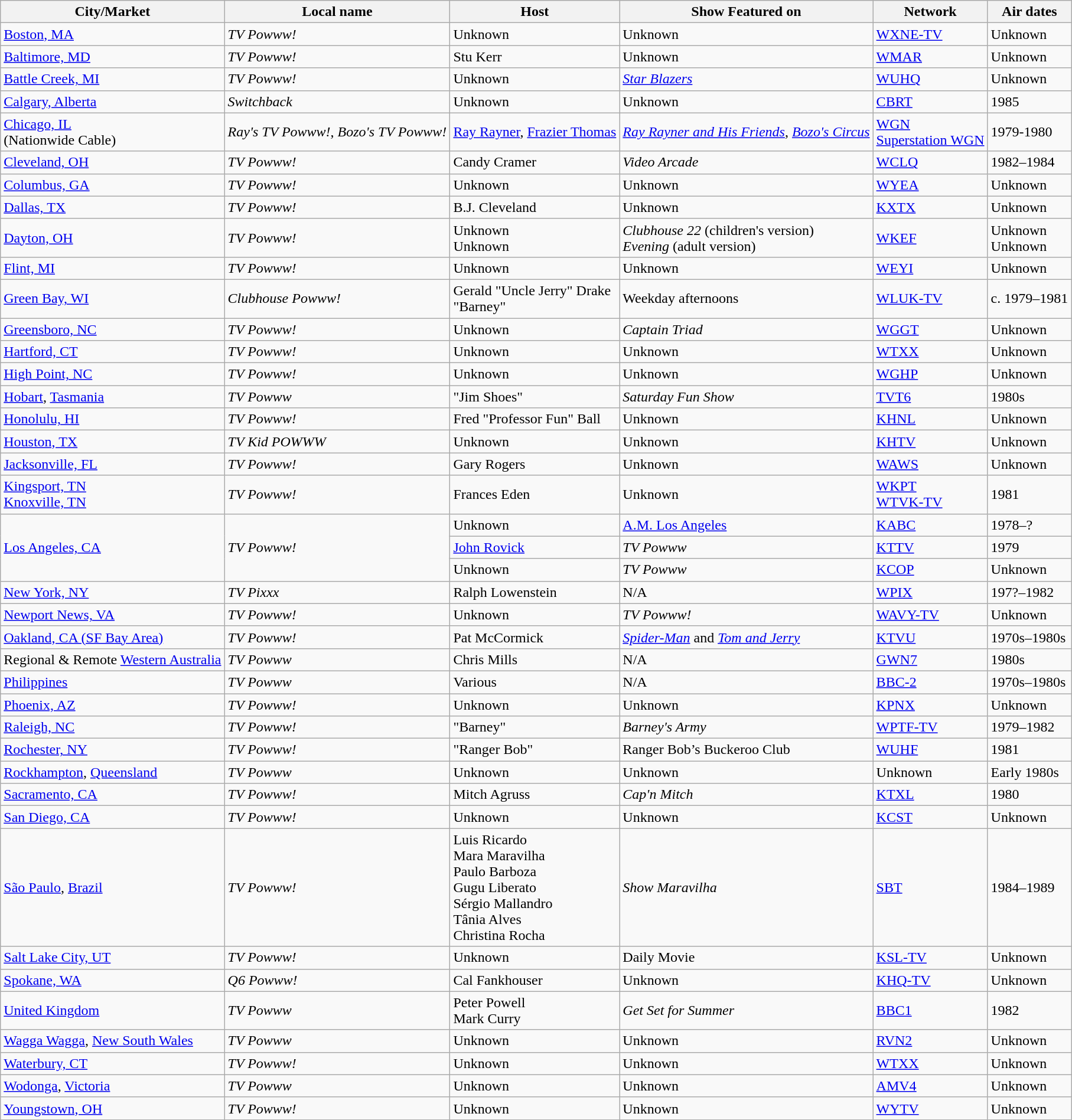<table class="wikitable" style=white-space:nowrap;">
<tr>
<th>City/Market</th>
<th>Local name</th>
<th>Host</th>
<th>Show Featured on</th>
<th>Network</th>
<th>Air dates</th>
</tr>
<tr>
<td><a href='#'>Boston, MA</a></td>
<td><em>TV Powww!</em></td>
<td>Unknown</td>
<td>Unknown</td>
<td><a href='#'>WXNE-TV</a></td>
<td>Unknown</td>
</tr>
<tr>
<td><a href='#'>Baltimore, MD</a></td>
<td><em>TV Powww!</em></td>
<td>Stu Kerr</td>
<td>Unknown</td>
<td><a href='#'>WMAR</a></td>
<td>Unknown</td>
</tr>
<tr>
<td><a href='#'>Battle Creek, MI</a></td>
<td><em>TV Powww!</em></td>
<td>Unknown</td>
<td><em><a href='#'>Star Blazers</a></em></td>
<td><a href='#'>WUHQ</a></td>
<td>Unknown</td>
</tr>
<tr>
<td><a href='#'>Calgary, Alberta</a></td>
<td><em>Switchback</em></td>
<td>Unknown</td>
<td>Unknown</td>
<td><a href='#'>CBRT</a></td>
<td>1985</td>
</tr>
<tr>
<td><a href='#'>Chicago, IL</a><br>(Nationwide Cable)</td>
<td><em>Ray's TV Powww!</em>, <em>Bozo's TV Powww!</em></td>
<td><a href='#'>Ray Rayner</a>, <a href='#'>Frazier Thomas</a></td>
<td><em><a href='#'>Ray Rayner and His Friends</a></em>, <em><a href='#'>Bozo's Circus</a></em></td>
<td><a href='#'>WGN</a><br><a href='#'>Superstation WGN</a></td>
<td>1979-1980</td>
</tr>
<tr>
<td><a href='#'>Cleveland, OH</a></td>
<td><em>TV Powww!</em></td>
<td>Candy Cramer</td>
<td><em>Video Arcade</em></td>
<td><a href='#'>WCLQ</a></td>
<td>1982–1984</td>
</tr>
<tr>
<td><a href='#'>Columbus, GA</a></td>
<td><em>TV Powww!</em></td>
<td>Unknown</td>
<td>Unknown</td>
<td><a href='#'>WYEA</a></td>
<td>Unknown</td>
</tr>
<tr>
<td><a href='#'>Dallas, TX</a></td>
<td><em>TV Powww!</em></td>
<td>B.J. Cleveland</td>
<td>Unknown</td>
<td><a href='#'>KXTX</a></td>
<td>Unknown</td>
</tr>
<tr>
<td><a href='#'>Dayton, OH</a></td>
<td><em>TV Powww!</em></td>
<td>Unknown<br>Unknown</td>
<td><em>Clubhouse 22</em> (children's version)<br><em>Evening</em> (adult version)</td>
<td><a href='#'>WKEF</a></td>
<td>Unknown<br>Unknown</td>
</tr>
<tr>
<td><a href='#'>Flint, MI</a></td>
<td><em>TV Powww!</em></td>
<td>Unknown</td>
<td>Unknown</td>
<td><a href='#'>WEYI</a></td>
<td>Unknown</td>
</tr>
<tr>
<td><a href='#'>Green Bay, WI</a></td>
<td><em>Clubhouse Powww!</em></td>
<td>Gerald "Uncle Jerry" Drake<br>"Barney"</td>
<td>Weekday afternoons</td>
<td><a href='#'>WLUK-TV</a></td>
<td>c. 1979–1981</td>
</tr>
<tr>
<td><a href='#'>Greensboro, NC</a></td>
<td><em>TV Powww!</em></td>
<td>Unknown</td>
<td><em>Captain Triad</em></td>
<td><a href='#'>WGGT</a></td>
<td>Unknown</td>
</tr>
<tr>
<td><a href='#'>Hartford, CT</a></td>
<td><em>TV Powww!</em></td>
<td>Unknown</td>
<td>Unknown</td>
<td><a href='#'>WTXX</a></td>
<td>Unknown</td>
</tr>
<tr>
<td><a href='#'>High Point, NC</a></td>
<td><em>TV Powww!</em></td>
<td>Unknown</td>
<td>Unknown</td>
<td><a href='#'>WGHP</a></td>
<td>Unknown</td>
</tr>
<tr>
<td><a href='#'>Hobart</a>, <a href='#'>Tasmania</a></td>
<td><em>TV Powww</em></td>
<td>"Jim Shoes"</td>
<td><em>Saturday Fun Show</em></td>
<td><a href='#'>TVT6</a></td>
<td>1980s</td>
</tr>
<tr>
<td><a href='#'>Honolulu, HI</a></td>
<td><em>TV Powww!</em></td>
<td>Fred "Professor Fun" Ball</td>
<td>Unknown</td>
<td><a href='#'>KHNL</a></td>
<td>Unknown</td>
</tr>
<tr>
<td><a href='#'>Houston, TX</a></td>
<td><em>TV Kid POWWW</em></td>
<td>Unknown</td>
<td>Unknown</td>
<td><a href='#'>KHTV</a></td>
<td>Unknown</td>
</tr>
<tr>
<td><a href='#'>Jacksonville, FL</a></td>
<td><em>TV Powww!</em></td>
<td>Gary Rogers</td>
<td>Unknown</td>
<td><a href='#'>WAWS</a></td>
<td>Unknown</td>
</tr>
<tr>
<td><a href='#'>Kingsport, TN</a><br><a href='#'>Knoxville, TN</a></td>
<td><em>TV Powww!</em></td>
<td>Frances Eden</td>
<td>Unknown</td>
<td><a href='#'>WKPT</a><br><a href='#'>WTVK-TV</a></td>
<td>1981</td>
</tr>
<tr>
<td rowspan="3"><a href='#'>Los Angeles, CA</a></td>
<td rowspan="3"><em>TV Powww!</em></td>
<td>Unknown</td>
<td><a href='#'>A.M. Los Angeles</a></td>
<td><a href='#'>KABC</a></td>
<td>1978–?</td>
</tr>
<tr>
<td><a href='#'>John Rovick</a></td>
<td><em>TV Powww</em></td>
<td><a href='#'>KTTV</a></td>
<td>1979</td>
</tr>
<tr>
<td>Unknown</td>
<td><em>TV Powww</em></td>
<td><a href='#'>KCOP</a></td>
<td>Unknown</td>
</tr>
<tr>
<td><a href='#'>New York, NY</a></td>
<td><em>TV Pixxx</em></td>
<td>Ralph Lowenstein</td>
<td>N/A</td>
<td><a href='#'>WPIX</a></td>
<td>197?–1982</td>
</tr>
<tr>
<td><a href='#'>Newport News, VA</a></td>
<td><em>TV Powww!</em></td>
<td>Unknown</td>
<td><em>TV Powww!</em></td>
<td><a href='#'>WAVY-TV</a></td>
<td>Unknown</td>
</tr>
<tr>
<td><a href='#'>Oakland, CA (SF Bay Area)</a></td>
<td><em>TV Powww!</em></td>
<td>Pat McCormick</td>
<td><em><a href='#'>Spider-Man</a></em> and <em><a href='#'>Tom and Jerry</a></em></td>
<td><a href='#'>KTVU</a></td>
<td>1970s–1980s</td>
</tr>
<tr>
<td>Regional & Remote <a href='#'>Western Australia</a></td>
<td><em>TV Powww</em></td>
<td>Chris Mills</td>
<td>N/A</td>
<td><a href='#'>GWN7</a></td>
<td>1980s</td>
</tr>
<tr>
<td><a href='#'>Philippines</a></td>
<td><em>TV Powww</em></td>
<td>Various</td>
<td>N/A</td>
<td><a href='#'>BBC-2</a></td>
<td>1970s–1980s</td>
</tr>
<tr>
<td><a href='#'>Phoenix, AZ</a></td>
<td><em>TV Powww!</em></td>
<td>Unknown</td>
<td>Unknown</td>
<td><a href='#'>KPNX</a></td>
<td>Unknown</td>
</tr>
<tr>
<td><a href='#'>Raleigh, NC</a></td>
<td><em>TV Powww!</em></td>
<td>"Barney"</td>
<td><em>Barney's Army</em></td>
<td><a href='#'>WPTF-TV</a></td>
<td>1979–1982</td>
</tr>
<tr>
<td><a href='#'>Rochester, NY</a></td>
<td><em>TV Powww!</em></td>
<td>"Ranger Bob"</td>
<td>Ranger Bob’s Buckeroo Club</td>
<td><a href='#'>WUHF</a></td>
<td>1981</td>
</tr>
<tr>
<td><a href='#'>Rockhampton</a>, <a href='#'>Queensland</a></td>
<td><em>TV Powww</em></td>
<td>Unknown</td>
<td>Unknown</td>
<td>Unknown</td>
<td>Early 1980s</td>
</tr>
<tr>
<td><a href='#'>Sacramento, CA</a></td>
<td><em>TV Powww!</em></td>
<td>Mitch Agruss</td>
<td><em>Cap'n Mitch</em></td>
<td><a href='#'>KTXL</a></td>
<td>1980</td>
</tr>
<tr>
<td><a href='#'>San Diego, CA</a></td>
<td><em>TV Powww!</em></td>
<td>Unknown</td>
<td>Unknown</td>
<td><a href='#'>KCST</a></td>
<td>Unknown</td>
</tr>
<tr>
<td><a href='#'>São Paulo</a>, <a href='#'>Brazil</a></td>
<td><em>TV Powww!</em></td>
<td>Luis Ricardo<br>Mara Maravilha<br>Paulo Barboza<br>Gugu Liberato<br>Sérgio Mallandro<br>Tânia Alves<br>Christina Rocha</td>
<td><em>Show Maravilha</em></td>
<td><a href='#'>SBT</a></td>
<td>1984–1989</td>
</tr>
<tr>
<td><a href='#'>Salt Lake City, UT</a></td>
<td><em>TV Powww!</em></td>
<td>Unknown</td>
<td>Daily Movie</td>
<td><a href='#'>KSL-TV</a></td>
<td>Unknown</td>
</tr>
<tr>
<td><a href='#'>Spokane, WA</a></td>
<td><em>Q6 Powww!</em></td>
<td>Cal Fankhouser</td>
<td>Unknown</td>
<td><a href='#'>KHQ-TV</a></td>
<td>Unknown</td>
</tr>
<tr>
<td><a href='#'>United Kingdom</a></td>
<td><em>TV Powww</em></td>
<td>Peter Powell<br>Mark Curry</td>
<td><em>Get Set for Summer</em></td>
<td><a href='#'>BBC1</a></td>
<td>1982</td>
</tr>
<tr>
<td><a href='#'>Wagga Wagga</a>, <a href='#'>New South Wales</a></td>
<td><em>TV Powww</em></td>
<td>Unknown</td>
<td>Unknown</td>
<td><a href='#'>RVN2</a></td>
<td>Unknown</td>
</tr>
<tr>
<td><a href='#'>Waterbury, CT</a></td>
<td><em>TV Powww!</em></td>
<td>Unknown</td>
<td>Unknown</td>
<td><a href='#'>WTXX</a></td>
<td>Unknown</td>
</tr>
<tr>
<td><a href='#'>Wodonga</a>, <a href='#'>Victoria</a></td>
<td><em>TV Powww</em></td>
<td>Unknown</td>
<td>Unknown</td>
<td><a href='#'>AMV4</a></td>
<td>Unknown</td>
</tr>
<tr>
<td><a href='#'>Youngstown, OH</a></td>
<td><em>TV Powww!</em></td>
<td>Unknown</td>
<td>Unknown</td>
<td><a href='#'>WYTV</a></td>
<td>Unknown</td>
</tr>
</table>
